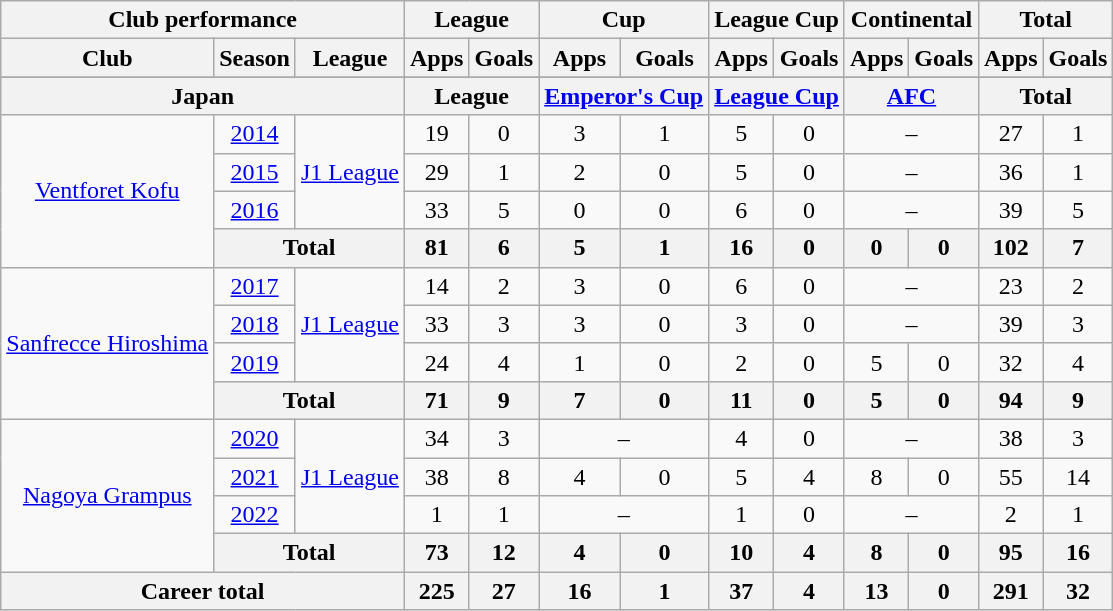<table class="wikitable" style="text-align:center">
<tr>
<th colspan=3>Club performance</th>
<th colspan=2>League</th>
<th colspan=2>Cup</th>
<th colspan=2>League Cup</th>
<th colspan=2>Continental</th>
<th colspan=2>Total</th>
</tr>
<tr>
<th>Club</th>
<th>Season</th>
<th>League</th>
<th>Apps</th>
<th>Goals</th>
<th>Apps</th>
<th>Goals</th>
<th>Apps</th>
<th>Goals</th>
<th>Apps</th>
<th>Goals</th>
<th>Apps</th>
<th>Goals</th>
</tr>
<tr>
</tr>
<tr>
<th colspan=3>Japan</th>
<th colspan=2>League</th>
<th colspan=2><a href='#'>Emperor's Cup</a></th>
<th colspan=2><a href='#'>League Cup</a></th>
<th colspan=2><a href='#'>AFC</a></th>
<th colspan=2>Total</th>
</tr>
<tr>
<td rowspan="4"><a href='#'>Ventforet Kofu</a></td>
<td><a href='#'>2014</a></td>
<td rowspan="3"><a href='#'>J1 League</a></td>
<td>19</td>
<td>0</td>
<td>3</td>
<td>1</td>
<td>5</td>
<td>0</td>
<td colspan="2">–</td>
<td>27</td>
<td>1</td>
</tr>
<tr>
<td><a href='#'>2015</a></td>
<td>29</td>
<td>1</td>
<td>2</td>
<td>0</td>
<td>5</td>
<td>0</td>
<td colspan="2">–</td>
<td>36</td>
<td>1</td>
</tr>
<tr>
<td><a href='#'>2016</a></td>
<td>33</td>
<td>5</td>
<td>0</td>
<td>0</td>
<td>6</td>
<td>0</td>
<td colspan="2">–</td>
<td>39</td>
<td>5</td>
</tr>
<tr>
<th colspan="2">Total</th>
<th>81</th>
<th>6</th>
<th>5</th>
<th>1</th>
<th>16</th>
<th>0</th>
<th>0</th>
<th>0</th>
<th>102</th>
<th>7</th>
</tr>
<tr>
<td rowspan="4"><a href='#'>Sanfrecce Hiroshima</a></td>
<td><a href='#'>2017</a></td>
<td rowspan="3"><a href='#'>J1 League</a></td>
<td>14</td>
<td>2</td>
<td>3</td>
<td>0</td>
<td>6</td>
<td>0</td>
<td colspan="2">–</td>
<td>23</td>
<td>2</td>
</tr>
<tr>
<td><a href='#'>2018</a></td>
<td>33</td>
<td>3</td>
<td>3</td>
<td>0</td>
<td>3</td>
<td>0</td>
<td colspan="2">–</td>
<td>39</td>
<td>3</td>
</tr>
<tr>
<td><a href='#'>2019</a></td>
<td>24</td>
<td>4</td>
<td>1</td>
<td>0</td>
<td>2</td>
<td>0</td>
<td>5</td>
<td>0</td>
<td>32</td>
<td>4</td>
</tr>
<tr>
<th colspan="2">Total</th>
<th>71</th>
<th>9</th>
<th>7</th>
<th>0</th>
<th>11</th>
<th>0</th>
<th>5</th>
<th>0</th>
<th>94</th>
<th>9</th>
</tr>
<tr>
<td rowspan="4"><a href='#'>Nagoya Grampus</a></td>
<td><a href='#'>2020</a></td>
<td rowspan="3"><a href='#'>J1 League</a></td>
<td>34</td>
<td>3</td>
<td colspan="2">–</td>
<td>4</td>
<td>0</td>
<td colspan="2">–</td>
<td>38</td>
<td>3</td>
</tr>
<tr>
<td><a href='#'>2021</a></td>
<td>38</td>
<td>8</td>
<td>4</td>
<td>0</td>
<td>5</td>
<td>4</td>
<td>8</td>
<td>0</td>
<td>55</td>
<td>14</td>
</tr>
<tr>
<td><a href='#'>2022</a></td>
<td>1</td>
<td>1</td>
<td colspan="2">–</td>
<td>1</td>
<td>0</td>
<td colspan="2">–</td>
<td>2</td>
<td>1</td>
</tr>
<tr>
<th colspan="2">Total</th>
<th>73</th>
<th>12</th>
<th>4</th>
<th>0</th>
<th>10</th>
<th>4</th>
<th>8</th>
<th>0</th>
<th>95</th>
<th>16</th>
</tr>
<tr>
<th colspan=3>Career total</th>
<th>225</th>
<th>27</th>
<th>16</th>
<th>1</th>
<th>37</th>
<th>4</th>
<th>13</th>
<th>0</th>
<th>291</th>
<th>32</th>
</tr>
</table>
